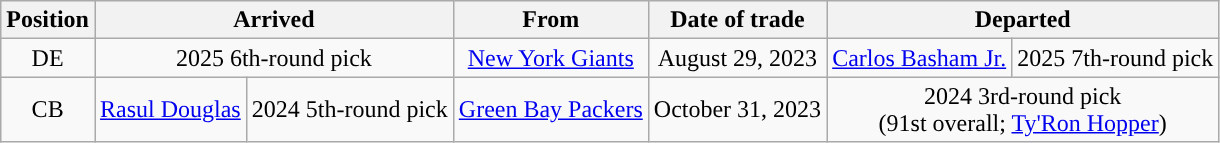<table class="wikitable sortable" style="text-align: center">
<tr>
<th>Position</th>
<th colspan=2>Arrived</th>
<th>From</th>
<th>Date of trade</th>
<th colspan=2>Departed</th>
</tr>
<tr>
<td>DE</td>
<td colspan=2>2025 6th-round pick</td>
<td><a href='#'>New York Giants</a></td>
<td>August 29, 2023</td>
<td><a href='#'>Carlos Basham Jr.</a></td>
<td>2025 7th-round pick</td>
</tr>
<tr>
<td>CB</td>
<td><a href='#'>Rasul Douglas</a></td>
<td>2024 5th-round pick</td>
<td><a href='#'>Green Bay Packers</a></td>
<td>October 31, 2023</td>
<td colspan=2>2024 3rd-round pick <br> (91st overall; <a href='#'>Ty'Ron Hopper</a>)</td>
</tr>
</table>
